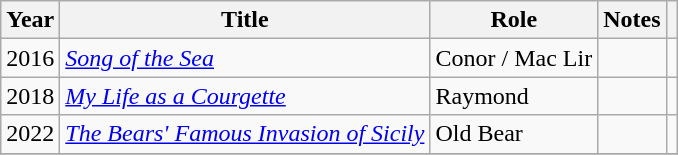<table class="wikitable">
<tr>
<th>Year</th>
<th>Title</th>
<th>Role</th>
<th>Notes</th>
<th></th>
</tr>
<tr>
<td>2016</td>
<td><em><a href='#'>Song of the Sea</a></em></td>
<td>Conor / Mac Lir</td>
<td></td>
<td></td>
</tr>
<tr>
<td>2018</td>
<td><em><a href='#'>My Life as a Courgette</a></em></td>
<td>Raymond</td>
<td></td>
<td></td>
</tr>
<tr>
<td>2022</td>
<td><em><a href='#'>The Bears' Famous Invasion of Sicily</a></em></td>
<td>Old Bear</td>
<td></td>
<td></td>
</tr>
<tr>
</tr>
</table>
